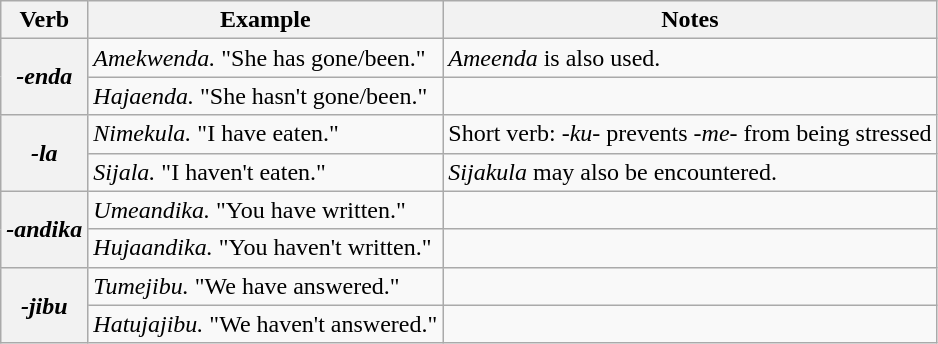<table class="wikitable">
<tr>
<th>Verb</th>
<th>Example</th>
<th>Notes</th>
</tr>
<tr>
<th rowspan="2"><em>-enda</em></th>
<td><em>Amekwenda.</em> "She has gone/been."</td>
<td><em>Ameenda</em> is also used.</td>
</tr>
<tr>
<td><em>Hajaenda.</em> "She hasn't gone/been."</td>
<td></td>
</tr>
<tr>
<th rowspan="2"><em>-la</em></th>
<td><em>Nimekula.</em> "I have eaten."</td>
<td>Short verb: <em>-ku-</em> prevents <em>-me-</em> from being stressed</td>
</tr>
<tr>
<td><em>Sijala.</em> "I haven't eaten."</td>
<td><em>Sijakula</em> may also be encountered.</td>
</tr>
<tr>
<th rowspan="2"><em>-andika</em></th>
<td><em>Umeandika.</em> "You have written."</td>
<td></td>
</tr>
<tr>
<td><em>Hujaandika.</em> "You haven't written."</td>
<td></td>
</tr>
<tr>
<th rowspan="2"><em>-jibu</em></th>
<td><em>Tumejibu.</em> "We have answered."</td>
<td></td>
</tr>
<tr>
<td><em>Hatujajibu.</em> "We haven't answered."</td>
<td></td>
</tr>
</table>
